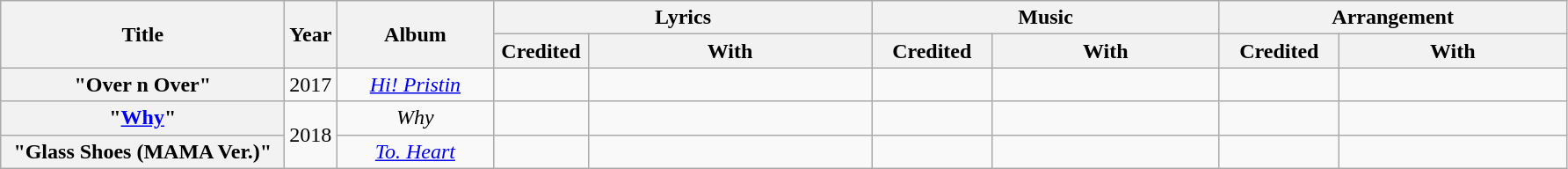<table class="wikitable plainrowheaders" style="text-align:center">
<tr>
<th rowspan="2" style="width:13em;">Title</th>
<th rowspan="2" style="width:2em;">Year</th>
<th rowspan="2" style="width:7em;">Album</th>
<th colspan="2" style="width:16em;">Lyrics</th>
<th colspan="2" style="width:16em;">Music</th>
<th colspan="2" style="width:16em;">Arrangement</th>
</tr>
<tr>
<th style="width:4em;">Credited</th>
<th style="width:13em;">With</th>
<th style="width:4em;">Credited</th>
<th style="width:8em;">With</th>
<th style="width:4em;">Credited</th>
<th style="width:8em;">With</th>
</tr>
<tr>
<th scope="row">"Over n Over"</th>
<td>2017</td>
<td><em><a href='#'>Hi! Pristin</a></em></td>
<td></td>
<td></td>
<td></td>
<td></td>
<td></td>
<td></td>
</tr>
<tr>
<th scope="row">"<a href='#'>Why</a>"</th>
<td rowspan="2">2018</td>
<td><em>Why</em></td>
<td></td>
<td></td>
<td></td>
<td></td>
<td></td>
<td></td>
</tr>
<tr>
<th scope="row">"Glass Shoes (MAMA Ver.)"</th>
<td><em><a href='#'>To. Heart</a></em></td>
<td></td>
<td></td>
<td></td>
<td></td>
<td></td>
<td></td>
</tr>
</table>
